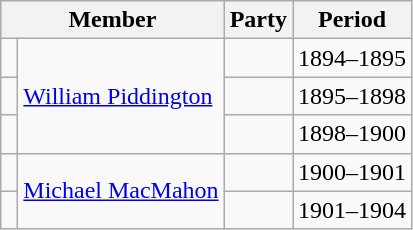<table class="wikitable">
<tr>
<th colspan="2">Member</th>
<th>Party</th>
<th>Period</th>
</tr>
<tr>
<td> </td>
<td rowspan="3"><a href='#'>William Piddington</a></td>
<td></td>
<td>1894–1895</td>
</tr>
<tr>
<td> </td>
<td></td>
<td>1895–1898</td>
</tr>
<tr>
<td> </td>
<td></td>
<td>1898–1900</td>
</tr>
<tr>
<td> </td>
<td rowspan="2"><a href='#'>Michael MacMahon</a></td>
<td></td>
<td>1900–1901</td>
</tr>
<tr>
<td> </td>
<td></td>
<td>1901–1904</td>
</tr>
</table>
